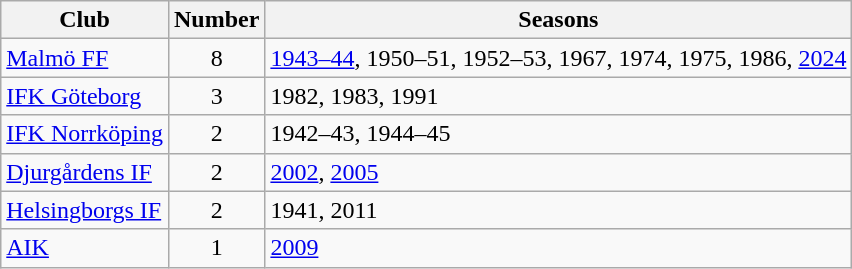<table class="wikitable sortable">
<tr>
<th>Club</th>
<th>Number</th>
<th>Seasons</th>
</tr>
<tr>
<td><a href='#'>Malmö FF</a></td>
<td style="text-align:center">8</td>
<td><a href='#'>1943–44</a>, 1950–51, 1952–53, 1967, 1974, 1975, 1986, <a href='#'>2024</a></td>
</tr>
<tr>
<td><a href='#'>IFK Göteborg</a></td>
<td style="text-align:center">3</td>
<td>1982, 1983, 1991</td>
</tr>
<tr>
<td><a href='#'>IFK Norrköping</a></td>
<td style="text-align:center">2</td>
<td>1942–43, 1944–45</td>
</tr>
<tr>
<td><a href='#'>Djurgårdens IF</a></td>
<td style="text-align:center">2</td>
<td><a href='#'>2002</a>, <a href='#'>2005</a></td>
</tr>
<tr>
<td><a href='#'>Helsingborgs IF</a></td>
<td style="text-align:center">2</td>
<td>1941, 2011</td>
</tr>
<tr>
<td><a href='#'>AIK</a></td>
<td style="text-align:center">1</td>
<td><a href='#'>2009</a></td>
</tr>
</table>
